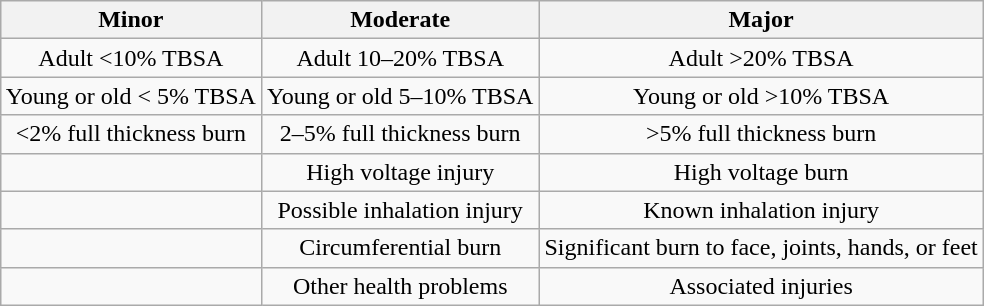<table class="wikitable" style = "float: right; margin-left:15px; text-align:center">
<tr>
<th>Minor</th>
<th>Moderate</th>
<th>Major</th>
</tr>
<tr>
<td>Adult <10% TBSA</td>
<td>Adult 10–20% TBSA</td>
<td>Adult >20% TBSA</td>
</tr>
<tr>
<td>Young or old < 5% TBSA</td>
<td>Young or old 5–10% TBSA</td>
<td>Young or old >10% TBSA</td>
</tr>
<tr>
<td><2% full thickness burn</td>
<td>2–5% full thickness burn</td>
<td>>5% full thickness burn</td>
</tr>
<tr>
<td></td>
<td>High voltage injury</td>
<td>High voltage burn</td>
</tr>
<tr>
<td></td>
<td>Possible inhalation injury</td>
<td>Known inhalation injury</td>
</tr>
<tr>
<td></td>
<td>Circumferential burn</td>
<td>Significant burn to face, joints, hands, or feet</td>
</tr>
<tr>
<td></td>
<td>Other health problems</td>
<td>Associated injuries</td>
</tr>
</table>
